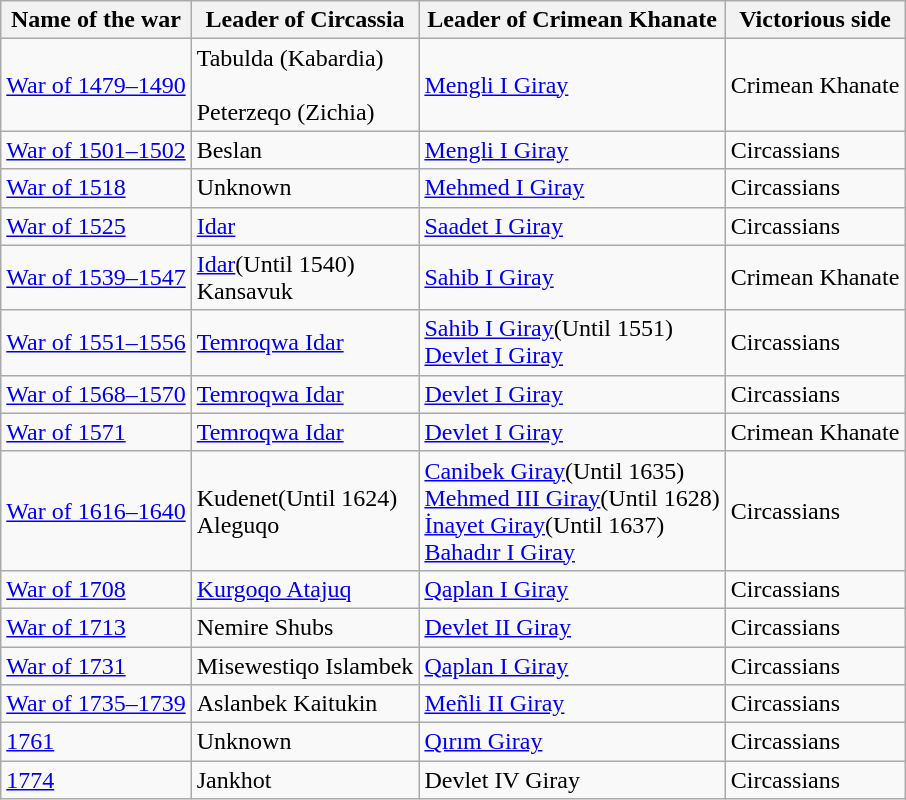<table class="wikitable" border="1">
<tr>
<th>Name of the war</th>
<th>Leader of Circassia</th>
<th>Leader of Crimean Khanate</th>
<th>Victorious side</th>
</tr>
<tr>
<td><a href='#'>War of 1479–1490</a></td>
<td>Tabulda (Kabardia)<br><br>Peterzeqo (Zichia)</td>
<td><a href='#'>Mengli I Giray</a></td>
<td>Crimean Khanate</td>
</tr>
<tr>
<td><a href='#'>War of 1501–1502</a></td>
<td>Beslan</td>
<td><a href='#'>Mengli I Giray</a></td>
<td>Circassians</td>
</tr>
<tr>
<td><a href='#'>War of 1518</a></td>
<td>Unknown</td>
<td><a href='#'>Mehmed I Giray</a></td>
<td>Circassians</td>
</tr>
<tr>
<td><a href='#'>War of 1525</a><br></td>
<td><a href='#'>Idar</a></td>
<td><a href='#'>Saadet I Giray</a></td>
<td>Circassians</td>
</tr>
<tr>
<td><a href='#'>War of 1539–1547</a></td>
<td><a href='#'>Idar</a>(Until 1540)<br>Kansavuk</td>
<td><a href='#'>Sahib I Giray</a></td>
<td>Crimean Khanate</td>
</tr>
<tr>
<td><a href='#'>War of 1551–1556</a></td>
<td><a href='#'>Temroqwa Idar</a></td>
<td><a href='#'>Sahib I Giray</a>(Until 1551)<br><a href='#'>Devlet I Giray</a></td>
<td>Circassians</td>
</tr>
<tr>
<td><a href='#'>War of 1568–1570</a></td>
<td><a href='#'>Temroqwa Idar</a></td>
<td><a href='#'>Devlet I Giray</a></td>
<td>Circassians</td>
</tr>
<tr>
<td><a href='#'>War of 1571</a></td>
<td><a href='#'>Temroqwa Idar</a></td>
<td><a href='#'>Devlet I Giray</a></td>
<td>Crimean Khanate</td>
</tr>
<tr>
<td><a href='#'>War of 1616–1640</a></td>
<td>Kudenet(Until 1624)<br>Aleguqo</td>
<td><a href='#'>Canibek Giray</a>(Until 1635)<br><a href='#'>Mehmed III Giray</a>(Until 1628)<br><a href='#'>İnayet Giray</a>(Until 1637)<br><a href='#'>Bahadır I Giray</a></td>
<td>Circassians</td>
</tr>
<tr>
<td><a href='#'>War of 1708</a></td>
<td><a href='#'>Kurgoqo Atajuq</a></td>
<td><a href='#'>Qaplan I Giray</a></td>
<td>Circassians</td>
</tr>
<tr>
<td><a href='#'>War of 1713</a></td>
<td>Nemire Shubs</td>
<td><a href='#'>Devlet II Giray</a></td>
<td>Circassians</td>
</tr>
<tr>
<td><a href='#'>War of 1731</a></td>
<td>Misewestiqo Islambek</td>
<td><a href='#'>Qaplan I Giray</a></td>
<td>Circassians</td>
</tr>
<tr>
<td><a href='#'>War of 1735–1739</a></td>
<td>Aslanbek Kaitukin</td>
<td><a href='#'>Meñli II Giray</a></td>
<td>Circassians</td>
</tr>
<tr>
<td><a href='#'>1761</a></td>
<td>Unknown</td>
<td><a href='#'>Qırım Giray</a></td>
<td>Circassians</td>
</tr>
<tr>
<td><a href='#'>1774</a></td>
<td>Jankhot</td>
<td>Devlet IV Giray</td>
<td>Circassians</td>
</tr>
</table>
